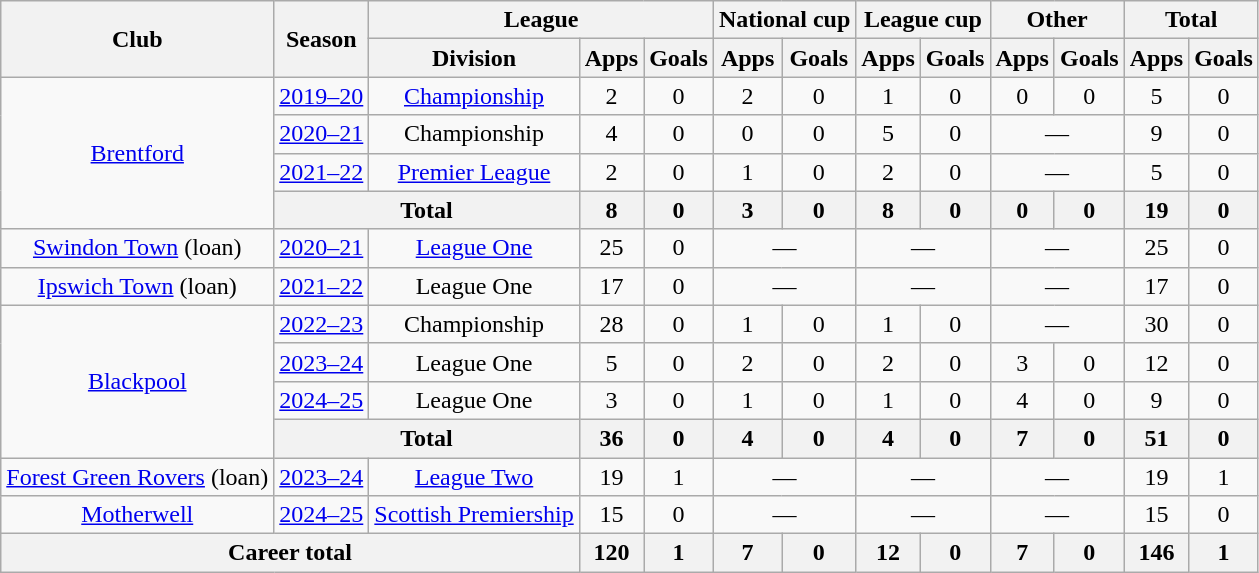<table class="wikitable" style="text-align:center">
<tr>
<th rowspan="2">Club</th>
<th rowspan="2">Season</th>
<th colspan="3">League</th>
<th colspan="2">National cup</th>
<th colspan="2">League cup</th>
<th colspan="2">Other</th>
<th colspan="2">Total</th>
</tr>
<tr>
<th>Division</th>
<th>Apps</th>
<th>Goals</th>
<th>Apps</th>
<th>Goals</th>
<th>Apps</th>
<th>Goals</th>
<th>Apps</th>
<th>Goals</th>
<th>Apps</th>
<th>Goals</th>
</tr>
<tr>
<td rowspan="4"><a href='#'>Brentford</a></td>
<td><a href='#'>2019–20</a></td>
<td><a href='#'>Championship</a></td>
<td>2</td>
<td>0</td>
<td>2</td>
<td>0</td>
<td>1</td>
<td>0</td>
<td>0</td>
<td>0</td>
<td>5</td>
<td>0</td>
</tr>
<tr>
<td><a href='#'>2020–21</a></td>
<td>Championship</td>
<td>4</td>
<td>0</td>
<td>0</td>
<td>0</td>
<td>5</td>
<td>0</td>
<td colspan="2">—</td>
<td>9</td>
<td>0</td>
</tr>
<tr>
<td><a href='#'>2021–22</a></td>
<td><a href='#'>Premier League</a></td>
<td>2</td>
<td>0</td>
<td>1</td>
<td>0</td>
<td>2</td>
<td>0</td>
<td colspan="2">—</td>
<td>5</td>
<td>0</td>
</tr>
<tr>
<th colspan="2">Total</th>
<th>8</th>
<th>0</th>
<th>3</th>
<th>0</th>
<th>8</th>
<th>0</th>
<th>0</th>
<th>0</th>
<th>19</th>
<th>0</th>
</tr>
<tr>
<td><a href='#'>Swindon Town</a> (loan)</td>
<td><a href='#'>2020–21</a></td>
<td><a href='#'>League One</a></td>
<td>25</td>
<td>0</td>
<td colspan="2">—</td>
<td colspan="2">—</td>
<td colspan="2">—</td>
<td>25</td>
<td>0</td>
</tr>
<tr>
<td><a href='#'>Ipswich Town</a> (loan)</td>
<td><a href='#'>2021–22</a></td>
<td>League One</td>
<td>17</td>
<td>0</td>
<td colspan="2">—</td>
<td colspan="2">—</td>
<td colspan="2">—</td>
<td>17</td>
<td>0</td>
</tr>
<tr>
<td rowspan="4"><a href='#'>Blackpool</a></td>
<td><a href='#'>2022–23</a></td>
<td>Championship</td>
<td>28</td>
<td>0</td>
<td>1</td>
<td>0</td>
<td>1</td>
<td>0</td>
<td colspan="2">—</td>
<td>30</td>
<td>0</td>
</tr>
<tr>
<td><a href='#'>2023–24</a></td>
<td>League One</td>
<td>5</td>
<td>0</td>
<td>2</td>
<td>0</td>
<td>2</td>
<td>0</td>
<td>3</td>
<td>0</td>
<td>12</td>
<td>0</td>
</tr>
<tr>
<td><a href='#'>2024–25</a></td>
<td>League One</td>
<td>3</td>
<td>0</td>
<td>1</td>
<td>0</td>
<td>1</td>
<td>0</td>
<td>4</td>
<td>0</td>
<td>9</td>
<td>0</td>
</tr>
<tr>
<th colspan="2">Total</th>
<th>36</th>
<th>0</th>
<th>4</th>
<th>0</th>
<th>4</th>
<th>0</th>
<th>7</th>
<th>0</th>
<th>51</th>
<th>0</th>
</tr>
<tr>
<td><a href='#'>Forest Green Rovers</a> (loan)</td>
<td><a href='#'>2023–24</a></td>
<td><a href='#'>League Two</a></td>
<td>19</td>
<td>1</td>
<td colspan="2">—</td>
<td colspan="2">—</td>
<td colspan="2">—</td>
<td>19</td>
<td>1</td>
</tr>
<tr>
<td><a href='#'>Motherwell</a></td>
<td><a href='#'>2024–25</a></td>
<td><a href='#'>Scottish Premiership</a></td>
<td>15</td>
<td>0</td>
<td colspan="2">—</td>
<td colspan="2">—</td>
<td colspan="2">—</td>
<td>15</td>
<td>0</td>
</tr>
<tr>
<th colspan="3">Career total</th>
<th>120</th>
<th>1</th>
<th>7</th>
<th>0</th>
<th>12</th>
<th>0</th>
<th>7</th>
<th>0</th>
<th>146</th>
<th>1</th>
</tr>
</table>
